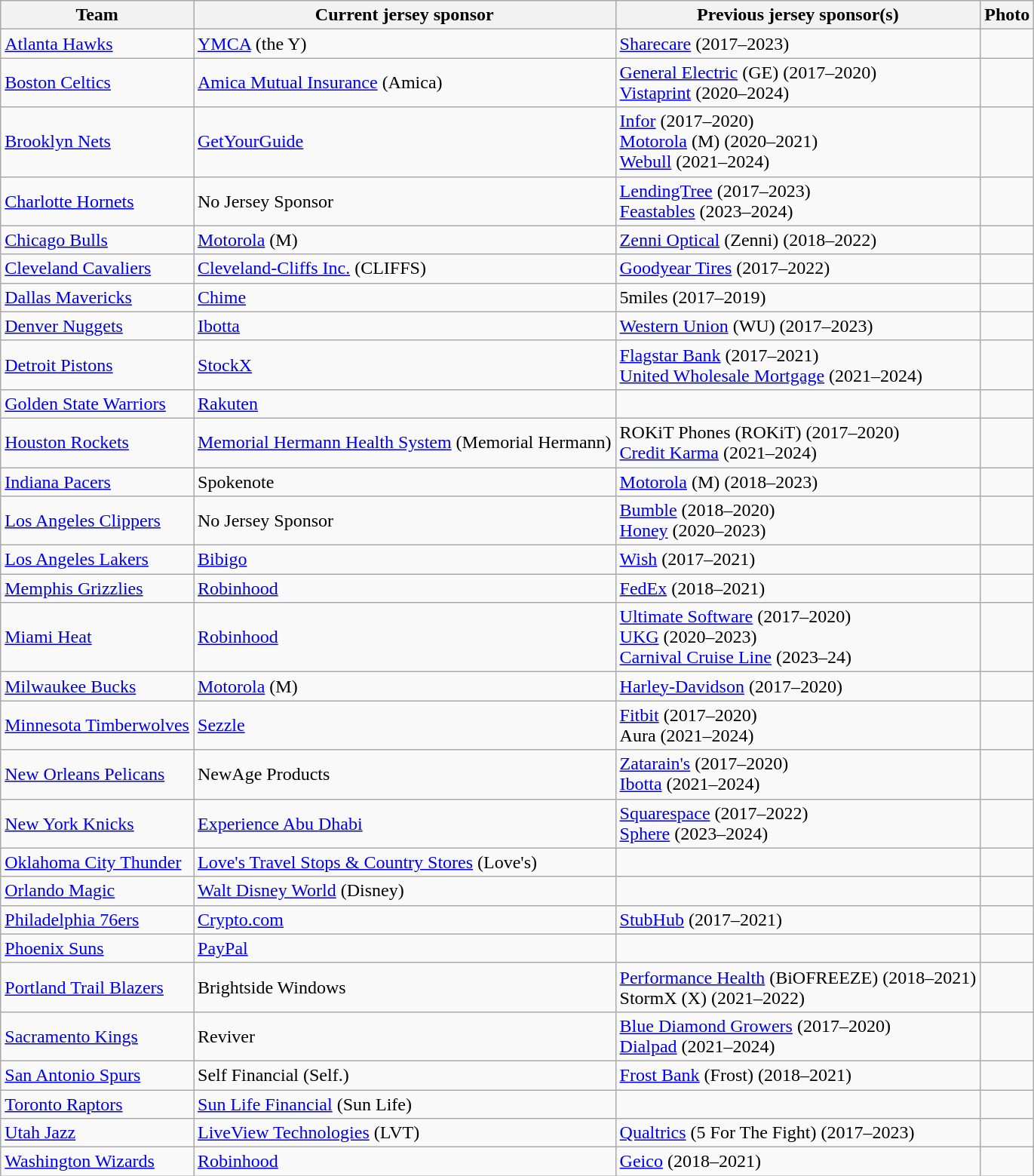<table class="wikitable">
<tr>
<th>Team</th>
<th>Current jersey sponsor</th>
<th>Previous jersey sponsor(s)</th>
<th>Photo</th>
</tr>
<tr>
<td><a href='#'>Atlanta Hawks</a></td>
<td><a href='#'>YMCA</a> (the Y)</td>
<td><a href='#'>Sharecare</a> (2017–2023)</td>
<td></td>
</tr>
<tr>
<td><a href='#'>Boston Celtics</a></td>
<td><a href='#'>Amica Mutual Insurance</a> (Amica)</td>
<td><a href='#'>General Electric</a> (GE) (2017–2020)<br><a href='#'>Vistaprint</a> (2020–2024)</td>
<td></td>
</tr>
<tr>
<td><a href='#'>Brooklyn Nets</a></td>
<td><a href='#'>GetYourGuide</a></td>
<td><a href='#'>Infor</a> (2017–2020)<br><a href='#'>Motorola</a> (M) (2020–2021)<br><a href='#'>Webull</a> (2021–2024)</td>
<td></td>
</tr>
<tr>
<td><a href='#'>Charlotte Hornets</a></td>
<td>No Jersey Sponsor</td>
<td><a href='#'>LendingTree</a> (2017–2023)<br><a href='#'>Feastables</a> (2023–2024)</td>
<td></td>
</tr>
<tr>
<td><a href='#'>Chicago Bulls</a></td>
<td><a href='#'>Motorola</a> (M)</td>
<td><a href='#'>Zenni Optical</a> (Zenni) (2018–2022)</td>
<td></td>
</tr>
<tr>
<td><a href='#'>Cleveland Cavaliers</a></td>
<td><a href='#'>Cleveland-Cliffs Inc.</a> (CLIFFS)</td>
<td><a href='#'>Goodyear Tires</a> (2017–2022)</td>
<td></td>
</tr>
<tr>
<td><a href='#'>Dallas Mavericks</a></td>
<td><a href='#'>Chime</a></td>
<td>5miles (2017–2019)</td>
<td></td>
</tr>
<tr>
<td><a href='#'>Denver Nuggets</a></td>
<td><a href='#'>Ibotta</a></td>
<td><a href='#'>Western Union</a> (WU) (2017–2023)</td>
<td></td>
</tr>
<tr>
<td><a href='#'>Detroit Pistons</a></td>
<td><a href='#'>StockX</a></td>
<td><a href='#'>Flagstar Bank</a> (2017–2021)<br><a href='#'>United Wholesale Mortgage</a> (2021–2024)</td>
<td></td>
</tr>
<tr>
<td><a href='#'>Golden State Warriors</a></td>
<td><a href='#'>Rakuten</a></td>
<td></td>
<td></td>
</tr>
<tr>
<td><a href='#'>Houston Rockets</a></td>
<td><a href='#'>Memorial Hermann Health System</a> (Memorial Hermann)</td>
<td>ROKiT Phones (ROKiT) (2017–2020)<br><a href='#'>Credit Karma</a> (2021–2024)</td>
<td></td>
</tr>
<tr>
<td><a href='#'>Indiana Pacers</a></td>
<td>Spokenote</td>
<td><a href='#'>Motorola</a> (M) (2018–2023)</td>
<td></td>
</tr>
<tr>
<td><a href='#'>Los Angeles Clippers</a></td>
<td>No Jersey Sponsor</td>
<td><a href='#'>Bumble</a> (2018–2020)<br><a href='#'>Honey</a> (2020–2023)</td>
<td></td>
</tr>
<tr>
<td><a href='#'>Los Angeles Lakers</a></td>
<td><a href='#'>Bibigo</a></td>
<td><a href='#'>Wish</a> (2017–2021)</td>
<td></td>
</tr>
<tr>
<td><a href='#'>Memphis Grizzlies</a></td>
<td><a href='#'>Robinhood</a></td>
<td><a href='#'>FedEx</a> (2018–2021)</td>
<td></td>
</tr>
<tr>
<td><a href='#'>Miami Heat</a></td>
<td><a href='#'>Robinhood</a></td>
<td><a href='#'>Ultimate Software</a> (2017–2020)<br><a href='#'>UKG</a> (2020–2023)<br><a href='#'>Carnival Cruise Line</a> (2023–24)</td>
<td></td>
</tr>
<tr>
<td><a href='#'>Milwaukee Bucks</a></td>
<td><a href='#'>Motorola</a> (M)</td>
<td><a href='#'>Harley-Davidson</a> (2017–2020)</td>
<td></td>
</tr>
<tr>
<td><a href='#'>Minnesota Timberwolves</a></td>
<td><a href='#'>Sezzle</a></td>
<td><a href='#'>Fitbit</a> (2017–2020)<br>Aura (2021–2024)</td>
<td></td>
</tr>
<tr>
<td><a href='#'>New Orleans Pelicans</a></td>
<td>NewAge Products</td>
<td><a href='#'>Zatarain's</a> (2017–2020)<br><a href='#'>Ibotta</a> (2021–2024)</td>
<td></td>
</tr>
<tr>
<td><a href='#'>New York Knicks</a></td>
<td><a href='#'>Experience Abu Dhabi</a></td>
<td><a href='#'>Squarespace</a> (2017–2022)<br><a href='#'>Sphere</a> (2023–2024)</td>
<td></td>
</tr>
<tr>
<td><a href='#'>Oklahoma City Thunder</a></td>
<td><a href='#'>Love's Travel Stops & Country Stores</a> (Love's)</td>
<td></td>
<td></td>
</tr>
<tr>
<td><a href='#'>Orlando Magic</a></td>
<td><a href='#'>Walt Disney World</a> (Disney)</td>
<td></td>
<td></td>
</tr>
<tr>
<td><a href='#'>Philadelphia 76ers</a></td>
<td><a href='#'>Crypto.com</a></td>
<td><a href='#'>StubHub</a> (2017–2021)</td>
<td></td>
</tr>
<tr>
<td><a href='#'>Phoenix Suns</a></td>
<td><a href='#'>PayPal</a></td>
<td></td>
<td></td>
</tr>
<tr>
<td><a href='#'>Portland Trail Blazers</a></td>
<td>Brightside Windows</td>
<td><a href='#'>Performance Health</a> (BiOFREEZE) (2018–2021)<br>StormX (X) (2021–2022)</td>
<td></td>
</tr>
<tr>
<td><a href='#'>Sacramento Kings</a></td>
<td>Reviver</td>
<td><a href='#'>Blue Diamond Growers</a> (2017–2020) <br><a href='#'>Dialpad</a> (2021–2024)</td>
<td></td>
</tr>
<tr>
<td><a href='#'>San Antonio Spurs</a></td>
<td>Self Financial (Self.)</td>
<td><a href='#'>Frost Bank</a> (Frost) (2018–2021)</td>
<td></td>
</tr>
<tr>
<td><a href='#'>Toronto Raptors</a></td>
<td><a href='#'>Sun Life Financial</a> (Sun Life)</td>
<td></td>
<td></td>
</tr>
<tr>
<td><a href='#'>Utah Jazz</a></td>
<td><a href='#'>LiveView Technologies</a> (LVT)</td>
<td><a href='#'>Qualtrics</a> (5 For The Fight) (2017–2023)</td>
<td></td>
</tr>
<tr>
<td><a href='#'>Washington Wizards</a></td>
<td><a href='#'>Robinhood</a></td>
<td><a href='#'>Geico</a> (2018–2021)</td>
<td></td>
</tr>
</table>
